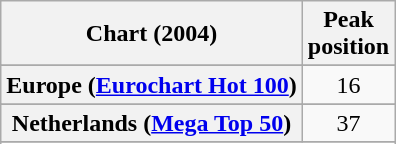<table class="wikitable sortable plainrowheaders" style="text-align:center">
<tr>
<th>Chart (2004)</th>
<th>Peak<br>position</th>
</tr>
<tr>
</tr>
<tr>
</tr>
<tr>
</tr>
<tr>
</tr>
<tr>
</tr>
<tr>
<th scope="row">Europe (<a href='#'>Eurochart Hot 100</a>)</th>
<td>16</td>
</tr>
<tr>
</tr>
<tr>
</tr>
<tr>
</tr>
<tr>
</tr>
<tr>
</tr>
<tr>
<th scope="row">Netherlands (<a href='#'>Mega Top 50</a>)</th>
<td>37</td>
</tr>
<tr>
</tr>
<tr>
</tr>
<tr>
</tr>
<tr>
</tr>
<tr>
</tr>
<tr>
</tr>
</table>
